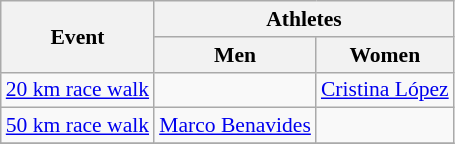<table class=wikitable style="font-size:90%">
<tr>
<th rowspan=2>Event</th>
<th colspan=2>Athletes</th>
</tr>
<tr>
<th>Men</th>
<th>Women</th>
</tr>
<tr>
<td><a href='#'>20 km race walk</a></td>
<td></td>
<td><a href='#'>Cristina López</a></td>
</tr>
<tr>
<td><a href='#'>50 km race walk</a></td>
<td><a href='#'>Marco Benavides</a></td>
<td></td>
</tr>
<tr>
</tr>
</table>
